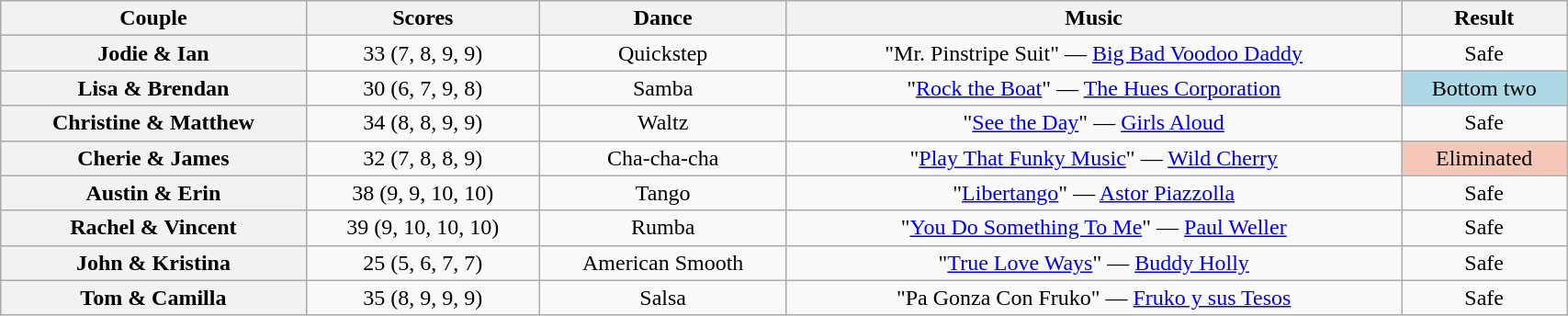<table class="wikitable sortable" style="text-align:center; width:90%">
<tr>
<th scope="col">Couple</th>
<th scope="col">Scores</th>
<th scope="col" class="unsortable">Dance</th>
<th scope="col" class="unsortable">Music</th>
<th scope="col" class="unsortable">Result</th>
</tr>
<tr>
<th scope="row">Jodie & Ian</th>
<td>33 (7, 8, 9, 9)</td>
<td>Quickstep</td>
<td>"Mr. Pinstripe Suit" — <a href='#'>Big Bad Voodoo Daddy</a></td>
<td>Safe</td>
</tr>
<tr>
<th scope="row">Lisa & Brendan</th>
<td>30 (6, 7, 9, 8)</td>
<td>Samba</td>
<td>"<a href='#'>Rock the Boat</a>" — <a href='#'>The Hues Corporation</a></td>
<td bgcolor="lightblue">Bottom two</td>
</tr>
<tr>
<th scope="row">Christine & Matthew</th>
<td>34 (8, 8, 9, 9)</td>
<td>Waltz</td>
<td>"<a href='#'>See the Day</a>" — <a href='#'>Girls Aloud</a></td>
<td>Safe</td>
</tr>
<tr>
<th scope="row">Cherie & James</th>
<td>32 (7, 8, 8, 9)</td>
<td>Cha-cha-cha</td>
<td>"<a href='#'>Play That Funky Music</a>" — <a href='#'>Wild Cherry</a></td>
<td bgcolor="f4c7b8">Eliminated</td>
</tr>
<tr>
<th scope="row">Austin & Erin</th>
<td>38 (9, 9, 10, 10)</td>
<td>Tango</td>
<td>"<a href='#'>Libertango</a>" — <a href='#'>Astor Piazzolla</a></td>
<td>Safe</td>
</tr>
<tr>
<th scope="row">Rachel & Vincent</th>
<td>39 (9, 10, 10, 10)</td>
<td>Rumba</td>
<td>"<a href='#'>You Do Something To Me</a>" — <a href='#'>Paul Weller</a></td>
<td>Safe</td>
</tr>
<tr>
<th scope="row">John & Kristina</th>
<td>25 (5, 6, 7, 7)</td>
<td>American Smooth</td>
<td>"<a href='#'>True Love Ways</a>" — <a href='#'>Buddy Holly</a></td>
<td>Safe</td>
</tr>
<tr>
<th scope="row">Tom & Camilla</th>
<td>35 (8, 9, 9, 9)</td>
<td>Salsa</td>
<td>"Pa Gonza Con Fruko" — <a href='#'>Fruko y sus Tesos</a></td>
<td>Safe</td>
</tr>
</table>
